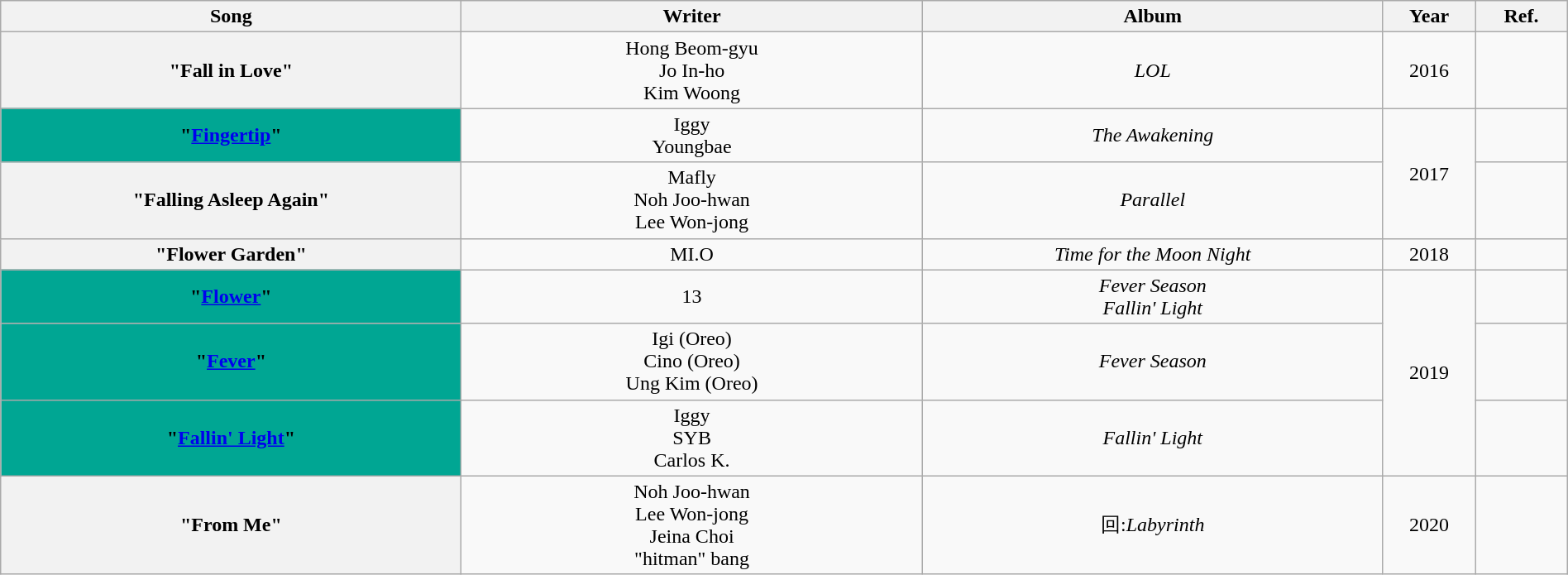<table class="wikitable plainrowheaders" style="text-align:center; width:100%">
<tr>
<th style="width:25%">Song</th>
<th style="width:25%">Writer</th>
<th style="width:25%">Album</th>
<th style="width:5%">Year</th>
<th style="width:5%">Ref.</th>
</tr>
<tr>
<th scope="row">"Fall in Love" </th>
<td>Hong Beom-gyu<br>Jo In-ho<br>Kim Woong</td>
<td><em>LOL</em></td>
<td>2016</td>
<td></td>
</tr>
<tr>
<th scope="row" style="background-color:#00A693 ">"<a href='#'>Fingertip</a>" </th>
<td>Iggy<br>Youngbae</td>
<td><em>The Awakening</em></td>
<td rowspan="2">2017</td>
<td></td>
</tr>
<tr>
<th scope="row">"Falling Asleep Again" </th>
<td>Mafly<br>Noh Joo-hwan<br>Lee Won-jong</td>
<td><em>Parallel</em></td>
<td></td>
</tr>
<tr>
<th scope="row">"Flower Garden" </th>
<td>MI.O</td>
<td><em>Time for the Moon Night</em></td>
<td>2018</td>
<td></td>
</tr>
<tr>
<th scope="row" style="background-color:#00A693 ">"<a href='#'>Flower</a>"  </th>
<td>13</td>
<td><em>Fever Season</em><br><em>Fallin' Light</em></td>
<td rowspan="3">2019</td>
<td></td>
</tr>
<tr>
<th scope="row" style="background-color:#00A693 ">"<a href='#'>Fever</a>"  </th>
<td>Igi (Oreo)<br>Cino (Oreo)<br>Ung Kim (Oreo)</td>
<td><em>Fever Season</em></td>
<td></td>
</tr>
<tr>
<th scope="row" style="background-color:#00A693 ">"<a href='#'>Fallin' Light</a>"  </th>
<td>Iggy<br>SYB<br>Carlos K.</td>
<td><em>Fallin' Light</em></td>
<td></td>
</tr>
<tr>
<th scope="row">"From Me"</th>
<td>Noh Joo-hwan<br>Lee Won-jong<br>Jeina Choi<br>"hitman" bang</td>
<td>回:<em>Labyrinth</em></td>
<td>2020</td>
<td></td>
</tr>
</table>
